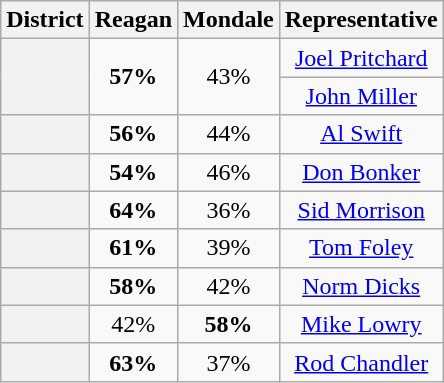<table class=wikitable>
<tr>
<th>District</th>
<th>Reagan</th>
<th>Mondale</th>
<th>Representative</th>
</tr>
<tr align=center>
<th rowspan=2 ></th>
<td rowspan=2><strong>57%</strong></td>
<td rowspan=2>43%</td>
<td><a href='#'>Joel Pritchard</a></td>
</tr>
<tr align=center>
<td><a href='#'>John Miller</a></td>
</tr>
<tr align=center>
<th></th>
<td><strong>56%</strong></td>
<td>44%</td>
<td><a href='#'>Al Swift</a></td>
</tr>
<tr align=center>
<th></th>
<td><strong>54%</strong></td>
<td>46%</td>
<td><a href='#'>Don Bonker</a></td>
</tr>
<tr align=center>
<th></th>
<td><strong>64%</strong></td>
<td>36%</td>
<td><a href='#'>Sid Morrison</a></td>
</tr>
<tr align=center>
<th></th>
<td><strong>61%</strong></td>
<td>39%</td>
<td><a href='#'>Tom Foley</a></td>
</tr>
<tr align=center>
<th></th>
<td><strong>58%</strong></td>
<td>42%</td>
<td><a href='#'>Norm Dicks</a></td>
</tr>
<tr align=center>
<th></th>
<td>42%</td>
<td><strong>58%</strong></td>
<td><a href='#'>Mike Lowry</a></td>
</tr>
<tr align=center>
<th></th>
<td><strong>63%</strong></td>
<td>37%</td>
<td><a href='#'>Rod Chandler</a></td>
</tr>
</table>
